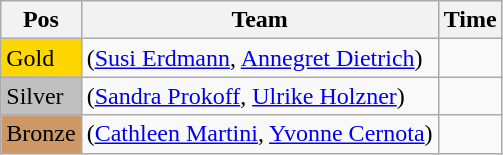<table class="wikitable">
<tr>
<th>Pos</th>
<th>Team</th>
<th>Time</th>
</tr>
<tr>
<td style="background:gold">Gold</td>
<td> (<a href='#'>Susi Erdmann</a>, <a href='#'>Annegret Dietrich</a>)</td>
<td></td>
</tr>
<tr>
<td style="background:silver">Silver</td>
<td> (<a href='#'>Sandra Prokoff</a>, <a href='#'>Ulrike Holzner</a>)</td>
<td></td>
</tr>
<tr>
<td style="background:#cc9966">Bronze</td>
<td> (<a href='#'>Cathleen Martini</a>, <a href='#'>Yvonne Cernota</a>)</td>
<td></td>
</tr>
</table>
